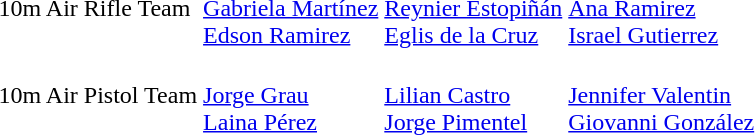<table>
<tr>
<td>10m Air Rifle Team</td>
<td><br><a href='#'>Gabriela Martínez</a><br><a href='#'>Edson Ramirez</a></td>
<td><br><a href='#'>Reynier Estopiñán</a><br><a href='#'>Eglis de la Cruz</a></td>
<td><br><a href='#'>Ana Ramirez</a><br><a href='#'>Israel Gutierrez</a></td>
</tr>
<tr>
<td>10m Air Pistol Team</td>
<td><br><a href='#'>Jorge Grau</a><br><a href='#'>Laina Pérez</a></td>
<td><br><a href='#'>Lilian Castro</a><br><a href='#'>Jorge Pimentel</a></td>
<td><br><a href='#'>Jennifer Valentin</a><br><a href='#'>Giovanni González</a></td>
</tr>
</table>
